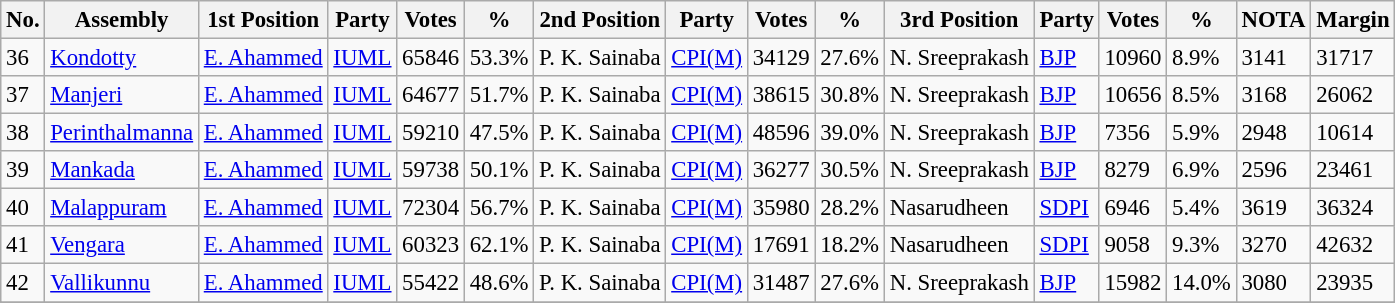<table class="wikitable sortable" style="font-size:95%;">
<tr>
<th>No.</th>
<th>Assembly</th>
<th>1st Position</th>
<th>Party</th>
<th>Votes</th>
<th>%</th>
<th>2nd Position</th>
<th>Party</th>
<th>Votes</th>
<th>%</th>
<th>3rd Position</th>
<th>Party</th>
<th>Votes</th>
<th>%</th>
<th>NOTA</th>
<th>Margin</th>
</tr>
<tr>
<td>36</td>
<td><a href='#'>Kondotty</a></td>
<td><a href='#'>E. Ahammed</a></td>
<td><a href='#'>IUML</a></td>
<td>65846</td>
<td>53.3%</td>
<td>P. K. Sainaba</td>
<td><a href='#'>CPI(M)</a></td>
<td>34129</td>
<td>27.6%</td>
<td>N. Sreeprakash</td>
<td><a href='#'>BJP</a></td>
<td>10960</td>
<td>8.9%</td>
<td>3141</td>
<td>31717</td>
</tr>
<tr>
<td>37</td>
<td><a href='#'>Manjeri</a></td>
<td><a href='#'>E. Ahammed</a></td>
<td><a href='#'>IUML</a></td>
<td>64677</td>
<td>51.7%</td>
<td>P. K. Sainaba</td>
<td><a href='#'>CPI(M)</a></td>
<td>38615</td>
<td>30.8%</td>
<td>N. Sreeprakash</td>
<td><a href='#'>BJP</a></td>
<td>10656</td>
<td>8.5%</td>
<td>3168</td>
<td>26062</td>
</tr>
<tr>
<td>38</td>
<td><a href='#'>Perinthalmanna</a></td>
<td><a href='#'>E. Ahammed</a></td>
<td><a href='#'>IUML</a></td>
<td>59210</td>
<td>47.5%</td>
<td>P. K. Sainaba</td>
<td><a href='#'>CPI(M)</a></td>
<td>48596</td>
<td>39.0%</td>
<td>N. Sreeprakash</td>
<td><a href='#'>BJP</a></td>
<td>7356</td>
<td>5.9%</td>
<td>2948</td>
<td>10614</td>
</tr>
<tr>
<td>39</td>
<td><a href='#'>Mankada</a></td>
<td><a href='#'>E. Ahammed</a></td>
<td><a href='#'>IUML</a></td>
<td>59738</td>
<td>50.1%</td>
<td>P. K. Sainaba</td>
<td><a href='#'>CPI(M)</a></td>
<td>36277</td>
<td>30.5%</td>
<td>N. Sreeprakash</td>
<td><a href='#'>BJP</a></td>
<td>8279</td>
<td>6.9%</td>
<td>2596</td>
<td>23461</td>
</tr>
<tr>
<td>40</td>
<td><a href='#'>Malappuram</a></td>
<td><a href='#'>E. Ahammed</a></td>
<td><a href='#'>IUML</a></td>
<td>72304</td>
<td>56.7%</td>
<td>P. K. Sainaba</td>
<td><a href='#'>CPI(M)</a></td>
<td>35980</td>
<td>28.2%</td>
<td>Nasarudheen</td>
<td><a href='#'>SDPI</a></td>
<td>6946</td>
<td>5.4%</td>
<td>3619</td>
<td>36324</td>
</tr>
<tr>
<td>41</td>
<td><a href='#'>Vengara</a></td>
<td><a href='#'>E. Ahammed</a></td>
<td><a href='#'>IUML</a></td>
<td>60323</td>
<td>62.1%</td>
<td>P. K. Sainaba</td>
<td><a href='#'>CPI(M)</a></td>
<td>17691</td>
<td>18.2%</td>
<td>Nasarudheen</td>
<td><a href='#'>SDPI</a></td>
<td>9058</td>
<td>9.3%</td>
<td>3270</td>
<td>42632</td>
</tr>
<tr>
<td>42</td>
<td><a href='#'>Vallikunnu</a></td>
<td><a href='#'>E. Ahammed</a></td>
<td><a href='#'>IUML</a></td>
<td>55422</td>
<td>48.6%</td>
<td>P. K. Sainaba</td>
<td><a href='#'>CPI(M)</a></td>
<td>31487</td>
<td>27.6%</td>
<td>N. Sreeprakash</td>
<td><a href='#'>BJP</a></td>
<td>15982</td>
<td>14.0%</td>
<td>3080</td>
<td>23935</td>
</tr>
<tr>
</tr>
<tr>
</tr>
</table>
